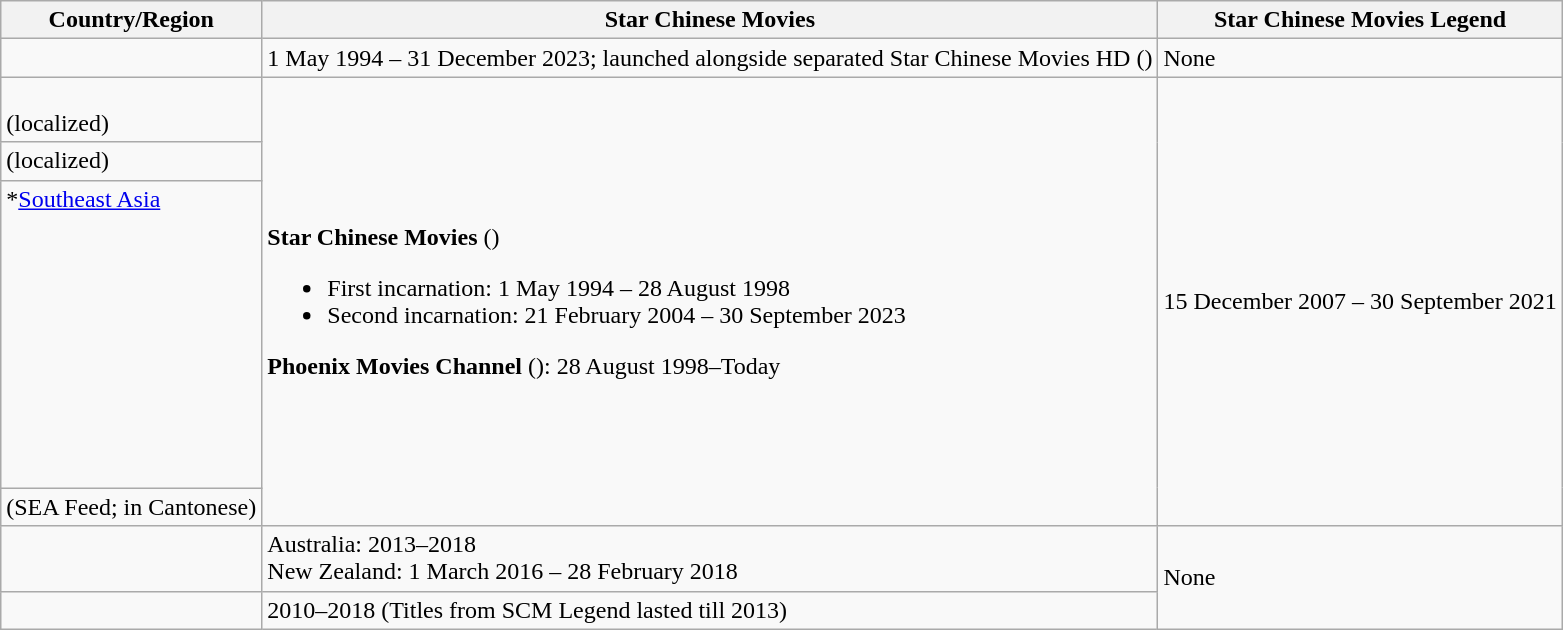<table class="wikitable">
<tr>
<th>Country/Region</th>
<th>Star Chinese Movies</th>
<th>Star Chinese Movies Legend</th>
</tr>
<tr>
<td></td>
<td>1 May 1994 – 31 December 2023; launched alongside separated Star Chinese Movies HD ()</td>
<td>None</td>
</tr>
<tr>
<td><br> (localized)</td>
<td rowspan=4><strong>Star Chinese Movies</strong> ()<br><ul><li>First incarnation: 1 May 1994 – 28 August 1998</li><li>Second incarnation: 21 February 2004 – 30 September 2023</li></ul><strong>Phoenix Movies Channel</strong> (): 28 August 1998–Today</td>
<td rowspan=4>15 December 2007 – 30 September 2021</td>
</tr>
<tr>
<td> (localized)</td>
</tr>
<tr>
<td>*<a href='#'>Southeast Asia</a><br><br><br><br><br><br><br><br><br><br><br></td>
</tr>
<tr>
<td> (SEA Feed; in Cantonese)</td>
</tr>
<tr>
<td><br></td>
<td>Australia: 2013–2018 <br> New Zealand: 1 March 2016 – 28 February 2018</td>
<td rowspan=2>None</td>
</tr>
<tr>
<td><br></td>
<td>2010–2018 (Titles from SCM Legend lasted till 2013)</td>
</tr>
</table>
